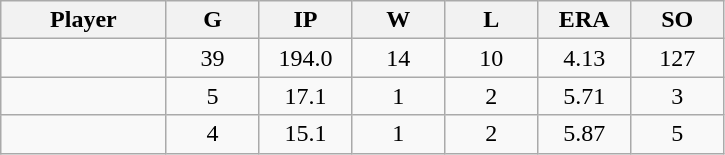<table class="wikitable sortable">
<tr>
<th bgcolor="#DDDDFF" width="16%">Player</th>
<th bgcolor="#DDDDFF" width="9%">G</th>
<th bgcolor="#DDDDFF" width="9%">IP</th>
<th bgcolor="#DDDDFF" width="9%">W</th>
<th bgcolor="#DDDDFF" width="9%">L</th>
<th bgcolor="#DDDDFF" width="9%">ERA</th>
<th bgcolor="#DDDDFF" width="9%">SO</th>
</tr>
<tr align="center">
<td></td>
<td>39</td>
<td>194.0</td>
<td>14</td>
<td>10</td>
<td>4.13</td>
<td>127</td>
</tr>
<tr align="center">
<td></td>
<td>5</td>
<td>17.1</td>
<td>1</td>
<td>2</td>
<td>5.71</td>
<td>3</td>
</tr>
<tr align="center">
<td></td>
<td>4</td>
<td>15.1</td>
<td>1</td>
<td>2</td>
<td>5.87</td>
<td>5</td>
</tr>
</table>
